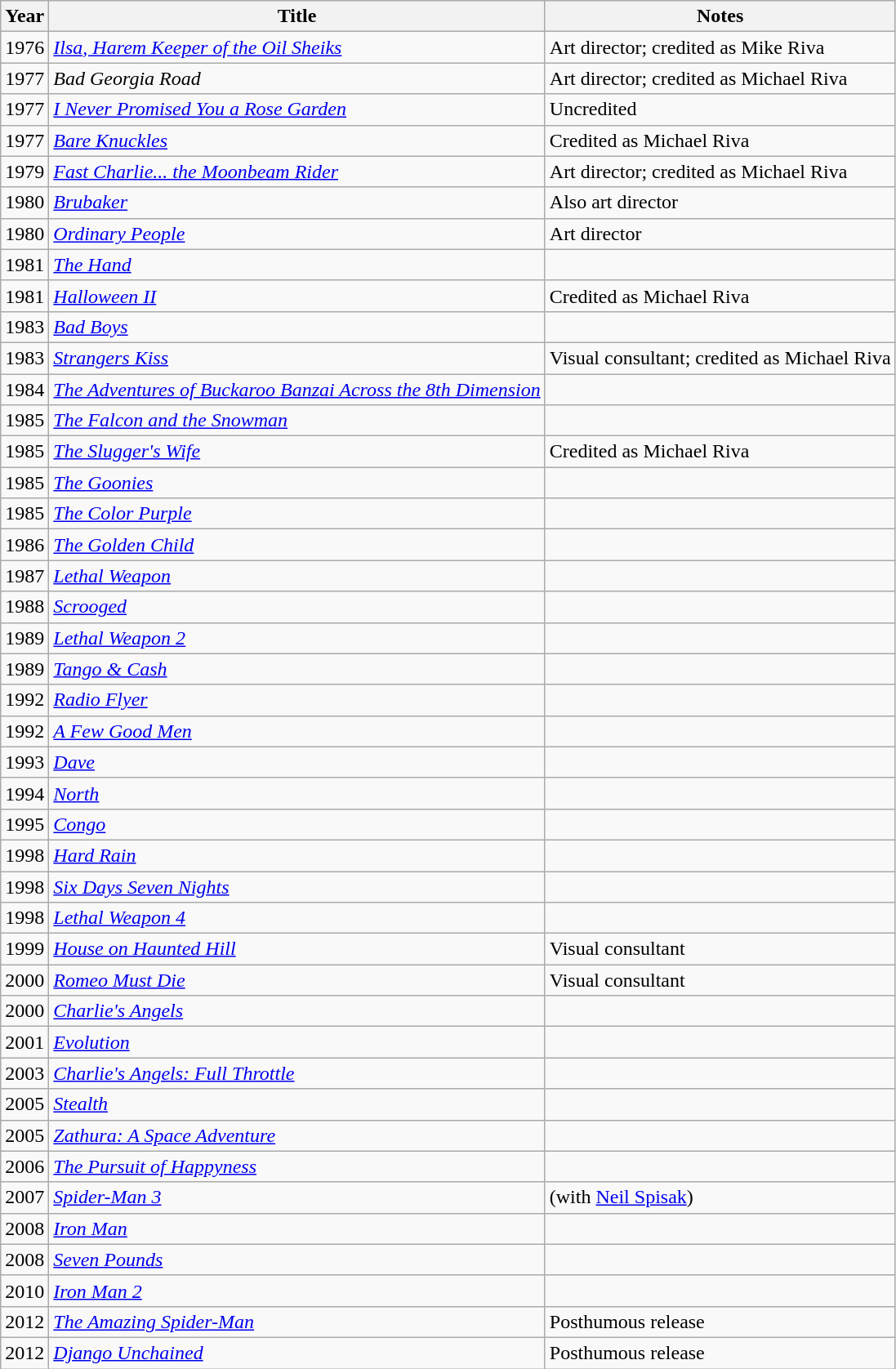<table class="wikitable sortable">
<tr>
<th>Year</th>
<th>Title</th>
<th class="unsortable">Notes</th>
</tr>
<tr>
<td>1976</td>
<td><em><a href='#'>Ilsa, Harem Keeper of the Oil Sheiks</a></em></td>
<td>Art director; credited as Mike Riva</td>
</tr>
<tr>
<td>1977</td>
<td><em>Bad Georgia Road</em></td>
<td>Art director; credited as Michael Riva</td>
</tr>
<tr>
<td>1977</td>
<td><em><a href='#'>I Never Promised You a Rose Garden</a></em></td>
<td>Uncredited</td>
</tr>
<tr>
<td>1977</td>
<td><em><a href='#'>Bare Knuckles</a></em></td>
<td>Credited as Michael Riva</td>
</tr>
<tr>
<td>1979</td>
<td><em><a href='#'>Fast Charlie... the Moonbeam Rider</a></em></td>
<td>Art director; credited as Michael Riva</td>
</tr>
<tr>
<td>1980</td>
<td><em><a href='#'>Brubaker</a></em></td>
<td>Also art director</td>
</tr>
<tr>
<td>1980</td>
<td><em><a href='#'>Ordinary People</a></em></td>
<td>Art director</td>
</tr>
<tr>
<td>1981</td>
<td><em><a href='#'>The Hand</a></em></td>
<td></td>
</tr>
<tr>
<td>1981</td>
<td><em><a href='#'>Halloween II</a></em></td>
<td>Credited as Michael Riva</td>
</tr>
<tr>
<td>1983</td>
<td><em><a href='#'>Bad Boys</a></em></td>
<td></td>
</tr>
<tr>
<td>1983</td>
<td><em><a href='#'>Strangers Kiss</a></em></td>
<td>Visual consultant; credited as Michael Riva</td>
</tr>
<tr>
<td>1984</td>
<td><em><a href='#'>The Adventures of Buckaroo Banzai Across the 8th Dimension</a></em></td>
<td></td>
</tr>
<tr>
<td>1985</td>
<td><em><a href='#'>The Falcon and the Snowman</a></em></td>
<td></td>
</tr>
<tr>
<td>1985</td>
<td><em><a href='#'>The Slugger's Wife</a></em></td>
<td>Credited as Michael Riva</td>
</tr>
<tr>
<td>1985</td>
<td><em><a href='#'>The Goonies</a></em></td>
<td></td>
</tr>
<tr>
<td>1985</td>
<td><em><a href='#'>The Color Purple</a></em></td>
<td></td>
</tr>
<tr>
<td>1986</td>
<td><em><a href='#'>The Golden Child</a></em></td>
<td></td>
</tr>
<tr>
<td>1987</td>
<td><em><a href='#'>Lethal Weapon</a></em></td>
<td></td>
</tr>
<tr>
<td>1988</td>
<td><em><a href='#'>Scrooged</a></em></td>
<td></td>
</tr>
<tr>
<td>1989</td>
<td><em><a href='#'>Lethal Weapon 2</a></em></td>
<td></td>
</tr>
<tr>
<td>1989</td>
<td><em><a href='#'>Tango & Cash</a></em></td>
<td></td>
</tr>
<tr>
<td>1992</td>
<td><em><a href='#'>Radio Flyer</a></em></td>
<td></td>
</tr>
<tr>
<td>1992</td>
<td><em><a href='#'>A Few Good Men</a></em></td>
<td></td>
</tr>
<tr>
<td>1993</td>
<td><em><a href='#'>Dave</a></em></td>
<td></td>
</tr>
<tr>
<td>1994</td>
<td><em><a href='#'>North</a></em></td>
<td></td>
</tr>
<tr>
<td>1995</td>
<td><em><a href='#'>Congo</a></em></td>
<td></td>
</tr>
<tr>
<td>1998</td>
<td><em><a href='#'>Hard Rain</a></em></td>
<td></td>
</tr>
<tr>
<td>1998</td>
<td><em><a href='#'>Six Days Seven Nights</a></em></td>
<td></td>
</tr>
<tr>
<td>1998</td>
<td><em><a href='#'>Lethal Weapon 4</a></em></td>
<td></td>
</tr>
<tr>
<td>1999</td>
<td><em><a href='#'>House on Haunted Hill</a></em></td>
<td>Visual consultant</td>
</tr>
<tr>
<td>2000</td>
<td><em><a href='#'>Romeo Must Die</a></em></td>
<td>Visual consultant</td>
</tr>
<tr>
<td>2000</td>
<td><em><a href='#'>Charlie's Angels</a></em></td>
<td></td>
</tr>
<tr>
<td>2001</td>
<td><em><a href='#'>Evolution</a></em></td>
<td></td>
</tr>
<tr>
<td>2003</td>
<td><em><a href='#'>Charlie's Angels: Full Throttle</a></em></td>
<td></td>
</tr>
<tr>
<td>2005</td>
<td><em><a href='#'>Stealth</a></em></td>
<td></td>
</tr>
<tr>
<td>2005</td>
<td><em><a href='#'>Zathura: A Space Adventure</a></em></td>
<td></td>
</tr>
<tr>
<td>2006</td>
<td><em><a href='#'>The Pursuit of Happyness</a></em></td>
<td></td>
</tr>
<tr>
<td>2007</td>
<td><em><a href='#'>Spider-Man 3</a></em></td>
<td>(with <a href='#'>Neil Spisak</a>)</td>
</tr>
<tr>
<td>2008</td>
<td><em><a href='#'>Iron Man</a></em></td>
<td></td>
</tr>
<tr>
<td>2008</td>
<td><em><a href='#'>Seven Pounds</a></em></td>
<td></td>
</tr>
<tr>
<td>2010</td>
<td><em><a href='#'>Iron Man 2</a></em></td>
<td></td>
</tr>
<tr>
<td>2012</td>
<td><em><a href='#'>The Amazing Spider-Man</a></em></td>
<td>Posthumous release</td>
</tr>
<tr>
<td>2012</td>
<td><em><a href='#'>Django Unchained</a></em></td>
<td>Posthumous release</td>
</tr>
</table>
